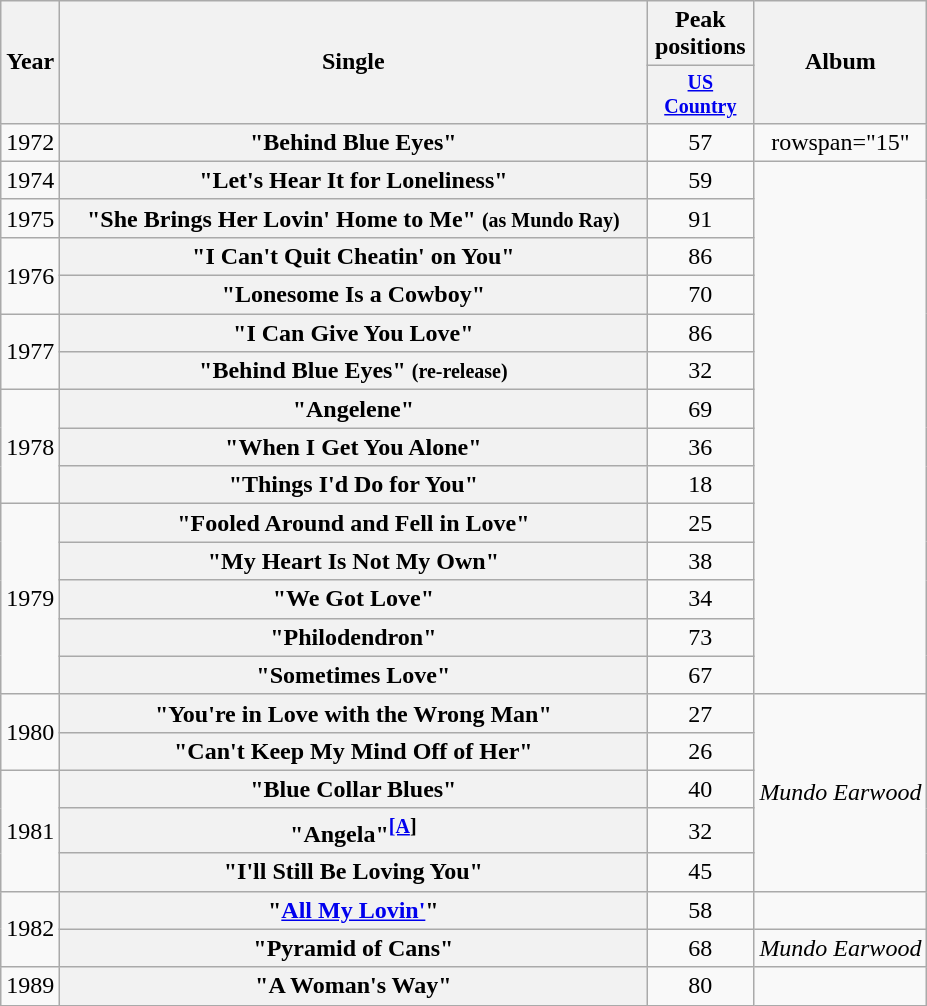<table class="wikitable plainrowheaders" style="text-align:center;">
<tr>
<th rowspan="2">Year</th>
<th rowspan="2" style="width:24em;">Single</th>
<th>Peak positions</th>
<th rowspan="2">Album</th>
</tr>
<tr style="font-size:smaller;">
<th style="width:65px;"><a href='#'>US Country</a><br></th>
</tr>
<tr>
<td>1972</td>
<th scope="row">"Behind Blue Eyes"</th>
<td>57</td>
<td>rowspan="15" </td>
</tr>
<tr>
<td>1974</td>
<th scope="row">"Let's Hear It for Loneliness"</th>
<td>59</td>
</tr>
<tr>
<td>1975</td>
<th scope="row">"She Brings Her Lovin' Home to Me" <small>(as Mundo Ray)</small></th>
<td>91</td>
</tr>
<tr>
<td rowspan="2">1976</td>
<th scope="row">"I Can't Quit Cheatin' on You"</th>
<td>86</td>
</tr>
<tr>
<th scope="row">"Lonesome Is a Cowboy"</th>
<td>70</td>
</tr>
<tr>
<td rowspan="2">1977</td>
<th scope="row">"I Can Give You Love"</th>
<td>86</td>
</tr>
<tr>
<th scope="row">"Behind Blue Eyes" <small>(re-release)</small></th>
<td>32</td>
</tr>
<tr>
<td rowspan="3">1978</td>
<th scope="row">"Angelene"</th>
<td>69</td>
</tr>
<tr>
<th scope="row">"When I Get You Alone"</th>
<td>36</td>
</tr>
<tr>
<th scope="row">"Things I'd Do for You"</th>
<td>18</td>
</tr>
<tr>
<td rowspan="5">1979</td>
<th scope="row">"Fooled Around and Fell in Love"</th>
<td>25</td>
</tr>
<tr>
<th scope="row">"My Heart Is Not My Own"</th>
<td>38</td>
</tr>
<tr>
<th scope="row">"We Got Love"</th>
<td>34</td>
</tr>
<tr>
<th scope="row">"Philodendron"</th>
<td>73</td>
</tr>
<tr>
<th scope="row">"Sometimes Love"</th>
<td>67</td>
</tr>
<tr>
<td rowspan="2">1980</td>
<th scope="row">"You're in Love with the Wrong Man"</th>
<td>27</td>
<td style="text-align:left;" rowspan="5"><em>Mundo Earwood</em></td>
</tr>
<tr>
<th scope="row">"Can't Keep My Mind Off of Her"</th>
<td>26</td>
</tr>
<tr>
<td rowspan="3">1981</td>
<th scope="row">"Blue Collar Blues"</th>
<td>40</td>
</tr>
<tr>
<th scope="row">"Angela"<sup><span></span><a href='#'>[A</a>]</sup></th>
<td>32</td>
</tr>
<tr>
<th scope="row">"I'll Still Be Loving You"</th>
<td>45</td>
</tr>
<tr>
<td rowspan="2">1982</td>
<th scope="row">"<a href='#'>All My Lovin'</a>"</th>
<td>58</td>
<td></td>
</tr>
<tr>
<th scope="row">"Pyramid of Cans"</th>
<td>68</td>
<td style="text-align:left;"><em>Mundo Earwood</em></td>
</tr>
<tr>
<td>1989</td>
<th scope="row">"A Woman's Way"</th>
<td>80</td>
<td></td>
</tr>
</table>
